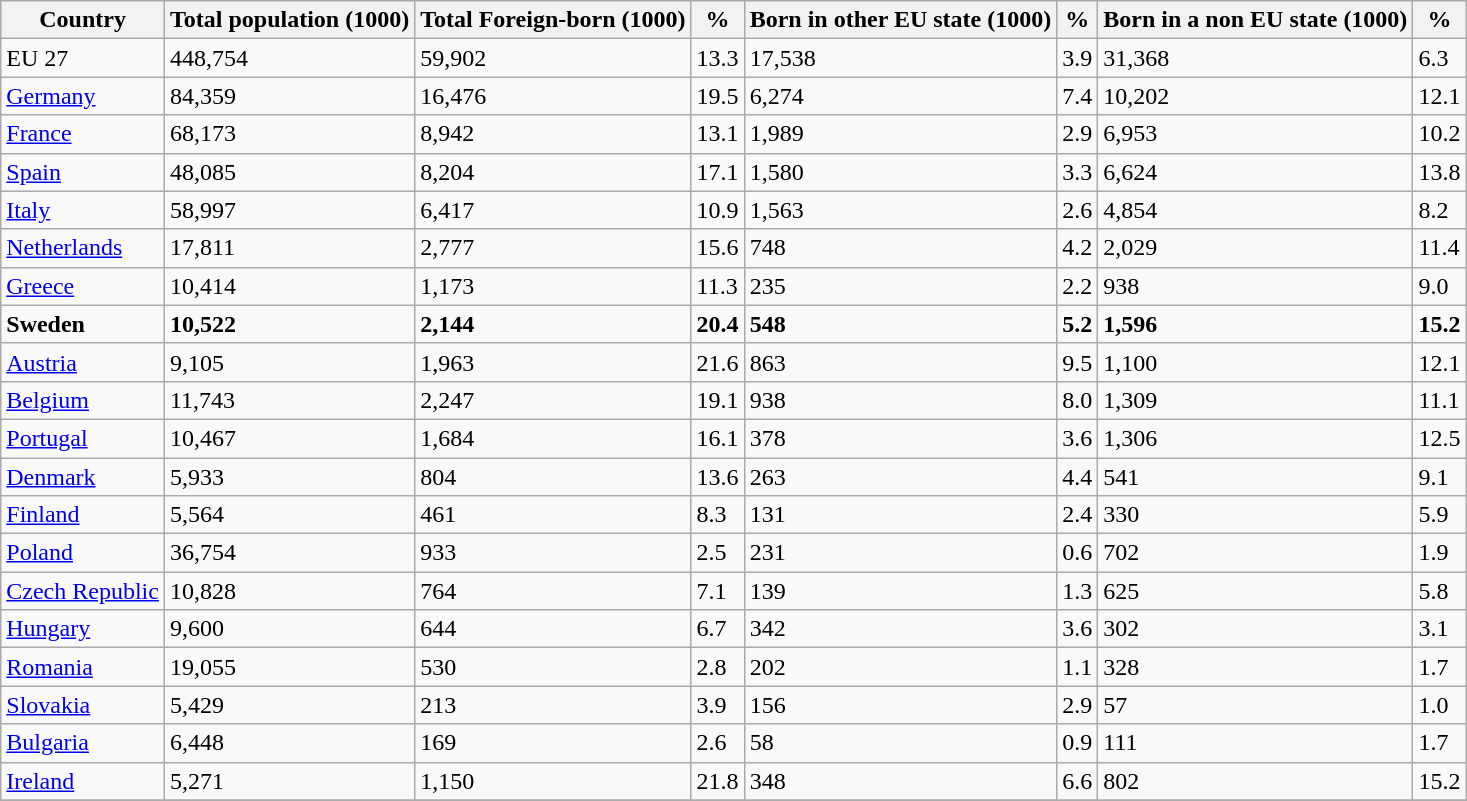<table class="static-row-numbers sortable wikitable">
<tr>
<th>Country</th>
<th>Total population (1000)</th>
<th>Total Foreign-born (1000)</th>
<th>%</th>
<th>Born in other EU state (1000)</th>
<th>%</th>
<th>Born in a non EU state (1000)</th>
<th>%</th>
</tr>
<tr>
<td>EU 27</td>
<td>448,754</td>
<td>59,902</td>
<td>13.3</td>
<td>17,538</td>
<td>3.9</td>
<td>31,368</td>
<td>6.3</td>
</tr>
<tr>
<td><a href='#'>Germany</a></td>
<td>84,359</td>
<td>16,476</td>
<td>19.5</td>
<td>6,274</td>
<td>7.4</td>
<td>10,202</td>
<td>12.1</td>
</tr>
<tr>
<td><a href='#'>France</a></td>
<td>68,173</td>
<td>8,942</td>
<td>13.1</td>
<td>1,989</td>
<td>2.9</td>
<td>6,953</td>
<td>10.2</td>
</tr>
<tr>
<td><a href='#'>Spain</a></td>
<td>48,085</td>
<td>8,204</td>
<td>17.1</td>
<td>1,580</td>
<td>3.3</td>
<td>6,624</td>
<td>13.8</td>
</tr>
<tr>
<td><a href='#'>Italy</a></td>
<td>58,997</td>
<td>6,417</td>
<td>10.9</td>
<td>1,563</td>
<td>2.6</td>
<td>4,854</td>
<td>8.2</td>
</tr>
<tr>
<td><a href='#'>Netherlands</a></td>
<td>17,811</td>
<td>2,777</td>
<td>15.6</td>
<td>748</td>
<td>4.2</td>
<td>2,029</td>
<td>11.4</td>
</tr>
<tr>
<td><a href='#'>Greece</a></td>
<td>10,414</td>
<td>1,173</td>
<td>11.3</td>
<td>235</td>
<td>2.2</td>
<td>938</td>
<td>9.0</td>
</tr>
<tr>
<td><strong>Sweden</strong></td>
<td><strong>10,522</strong></td>
<td><strong>2,144</strong></td>
<td><strong>20.4</strong></td>
<td><strong>548</strong></td>
<td><strong>5.2</strong></td>
<td><strong>1,596</strong></td>
<td><strong>15.2</strong></td>
</tr>
<tr>
<td><a href='#'>Austria</a></td>
<td>9,105</td>
<td>1,963</td>
<td>21.6</td>
<td>863</td>
<td>9.5</td>
<td>1,100</td>
<td>12.1</td>
</tr>
<tr>
<td><a href='#'>Belgium</a></td>
<td>11,743</td>
<td>2,247</td>
<td>19.1</td>
<td>938</td>
<td>8.0</td>
<td>1,309</td>
<td>11.1</td>
</tr>
<tr>
<td><a href='#'>Portugal</a></td>
<td>10,467</td>
<td>1,684</td>
<td>16.1</td>
<td>378</td>
<td>3.6</td>
<td>1,306</td>
<td>12.5</td>
</tr>
<tr>
<td><a href='#'>Denmark</a></td>
<td>5,933</td>
<td>804</td>
<td>13.6</td>
<td>263</td>
<td>4.4</td>
<td>541</td>
<td>9.1</td>
</tr>
<tr>
<td><a href='#'>Finland</a></td>
<td>5,564</td>
<td>461</td>
<td>8.3</td>
<td>131</td>
<td>2.4</td>
<td>330</td>
<td>5.9</td>
</tr>
<tr>
<td><a href='#'>Poland</a></td>
<td>36,754</td>
<td>933</td>
<td>2.5</td>
<td>231</td>
<td>0.6</td>
<td>702</td>
<td>1.9</td>
</tr>
<tr>
<td><a href='#'>Czech Republic</a></td>
<td>10,828</td>
<td>764</td>
<td>7.1</td>
<td>139</td>
<td>1.3</td>
<td>625</td>
<td>5.8</td>
</tr>
<tr>
<td><a href='#'>Hungary</a></td>
<td>9,600</td>
<td>644</td>
<td>6.7</td>
<td>342</td>
<td>3.6</td>
<td>302</td>
<td>3.1</td>
</tr>
<tr>
<td><a href='#'>Romania</a></td>
<td>19,055</td>
<td>530</td>
<td>2.8</td>
<td>202</td>
<td>1.1</td>
<td>328</td>
<td>1.7</td>
</tr>
<tr>
<td><a href='#'>Slovakia</a></td>
<td>5,429</td>
<td>213</td>
<td>3.9</td>
<td>156</td>
<td>2.9</td>
<td>57</td>
<td>1.0</td>
</tr>
<tr>
<td><a href='#'>Bulgaria</a></td>
<td>6,448</td>
<td>169</td>
<td>2.6</td>
<td>58</td>
<td>0.9</td>
<td>111</td>
<td>1.7</td>
</tr>
<tr>
<td><a href='#'>Ireland</a></td>
<td>5,271</td>
<td>1,150</td>
<td>21.8</td>
<td>348</td>
<td>6.6</td>
<td>802</td>
<td>15.2</td>
</tr>
<tr>
</tr>
</table>
